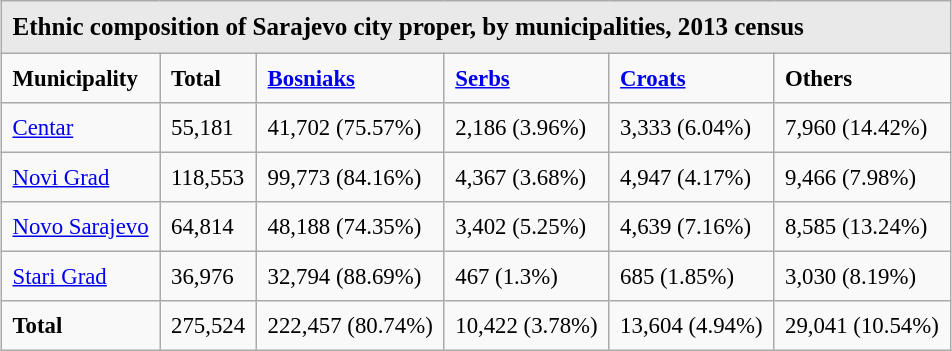<table border="1" cellpadding="7" cellspacing="0" style="margin: 10px 0 10px 25px; background: #f9f9f9; border: 1px #AAA solid; border-collapse: collapse; font-size: 95%; float: center;">
<tr style="background: #E9E9E9">
<td colspan="7" style="background: #E9E9E9; font-size: 110%"><strong>Ethnic composition of Sarajevo city proper, by municipalities, 2013 census</strong></td>
</tr>
<tr>
<td><strong>Municipality</strong></td>
<td><strong>Total</strong></td>
<td><strong><a href='#'>Bosniaks</a></strong></td>
<td><strong><a href='#'>Serbs</a></strong></td>
<td><strong><a href='#'>Croats</a></strong></td>
<td><strong>Others</strong></td>
</tr>
<tr>
<td><a href='#'>Centar</a></td>
<td>55,181</td>
<td>41,702 (75.57%)</td>
<td>2,186 (3.96%)</td>
<td>3,333 (6.04%)</td>
<td>7,960 (14.42%)</td>
</tr>
<tr>
<td><a href='#'>Novi Grad</a></td>
<td>118,553</td>
<td>99,773 (84.16%)</td>
<td>4,367 (3.68%)</td>
<td>4,947 (4.17%)</td>
<td>9,466 (7.98%)</td>
</tr>
<tr>
<td><a href='#'>Novo Sarajevo</a></td>
<td>64,814</td>
<td>48,188 (74.35%)</td>
<td>3,402 (5.25%)</td>
<td>4,639 (7.16%)</td>
<td>8,585 (13.24%)</td>
</tr>
<tr>
<td><a href='#'>Stari Grad</a></td>
<td>36,976</td>
<td>32,794 (88.69%)</td>
<td>467 (1.3%)</td>
<td>685 (1.85%)</td>
<td>3,030 (8.19%)</td>
</tr>
<tr>
<td><strong>Total</strong></td>
<td>275,524</td>
<td>222,457 (80.74%)</td>
<td>10,422 (3.78%)</td>
<td>13,604 (4.94%)</td>
<td>29,041 (10.54%)</td>
</tr>
</table>
